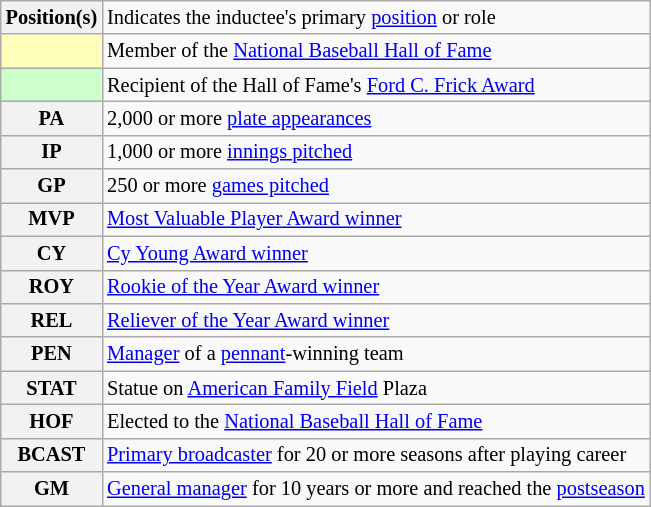<table class="wikitable plainrowheaders" style="font-size:85%">
<tr>
<th scope="row" style="text-align:center"><strong>Position(s)</strong></th>
<td>Indicates the inductee's primary <a href='#'>position</a> or role</td>
</tr>
<tr>
<th scope="row" style="text-align:center; background:#FFFFBB"></th>
<td>Member of the <a href='#'>National Baseball Hall of Fame</a></td>
</tr>
<tr>
<th scope="row" style="text-align:center; background:#cfc;"></th>
<td>Recipient of the Hall of Fame's <a href='#'>Ford C. Frick Award</a></td>
</tr>
<tr>
<th scope="row" style="text-align:center">PA</th>
<td>2,000 or more <a href='#'>plate appearances</a></td>
</tr>
<tr>
<th scope="row" style="text-align:center">IP</th>
<td>1,000 or more <a href='#'>innings pitched</a></td>
</tr>
<tr>
<th scope="row" style="text-align:center">GP</th>
<td>250 or more <a href='#'>games pitched</a></td>
</tr>
<tr>
<th scope="row" style="text-align:center">MVP</th>
<td><a href='#'>Most Valuable Player Award winner</a></td>
</tr>
<tr>
<th scope="row" style="text-align:center">CY</th>
<td><a href='#'>Cy Young Award winner</a></td>
</tr>
<tr>
<th scope="row" style="text-align:center">ROY</th>
<td><a href='#'>Rookie of the Year Award winner</a></td>
</tr>
<tr>
<th scope="row" style="text-align:center">REL</th>
<td><a href='#'>Reliever of the Year Award winner</a></td>
</tr>
<tr>
<th scope="row" style="text-align:center">PEN</th>
<td><a href='#'>Manager</a> of a <a href='#'>pennant</a>-winning team</td>
</tr>
<tr>
<th scope="row" style="text-align:center">STAT</th>
<td>Statue on <a href='#'>American Family Field</a> Plaza</td>
</tr>
<tr>
<th scope="row" style="text-align:center">HOF</th>
<td>Elected to the <a href='#'>National Baseball Hall of Fame</a></td>
</tr>
<tr>
<th scope="row" style="text-align:center">BCAST</th>
<td><a href='#'>Primary broadcaster</a> for 20 or more seasons after playing career</td>
</tr>
<tr>
<th scope="row" style="text-align:center">GM</th>
<td><a href='#'>General manager</a> for 10 years or more and reached the <a href='#'>postseason</a></td>
</tr>
</table>
